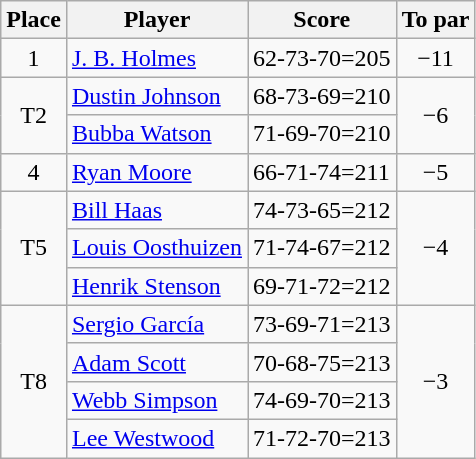<table class="wikitable">
<tr>
<th>Place</th>
<th>Player</th>
<th>Score</th>
<th>To par</th>
</tr>
<tr>
<td align=center>1</td>
<td> <a href='#'>J. B. Holmes</a></td>
<td>62-73-70=205</td>
<td align=center>−11</td>
</tr>
<tr>
<td rowspan=2 align=center>T2</td>
<td> <a href='#'>Dustin Johnson</a></td>
<td>68-73-69=210</td>
<td rowspan=2 align=center>−6</td>
</tr>
<tr>
<td> <a href='#'>Bubba Watson</a></td>
<td>71-69-70=210</td>
</tr>
<tr>
<td align=center>4</td>
<td> <a href='#'>Ryan Moore</a></td>
<td>66-71-74=211</td>
<td align=center>−5</td>
</tr>
<tr>
<td rowspan=3 align=center>T5</td>
<td> <a href='#'>Bill Haas</a></td>
<td>74-73-65=212</td>
<td rowspan=3 align=center>−4</td>
</tr>
<tr>
<td> <a href='#'>Louis Oosthuizen</a></td>
<td>71-74-67=212</td>
</tr>
<tr>
<td> <a href='#'>Henrik Stenson</a></td>
<td>69-71-72=212</td>
</tr>
<tr>
<td rowspan=4 align=center>T8</td>
<td> <a href='#'>Sergio García</a></td>
<td>73-69-71=213</td>
<td rowspan=4 align=center>−3</td>
</tr>
<tr>
<td> <a href='#'>Adam Scott</a></td>
<td>70-68-75=213</td>
</tr>
<tr>
<td> <a href='#'>Webb Simpson</a></td>
<td>74-69-70=213</td>
</tr>
<tr>
<td> <a href='#'>Lee Westwood</a></td>
<td>71-72-70=213</td>
</tr>
</table>
